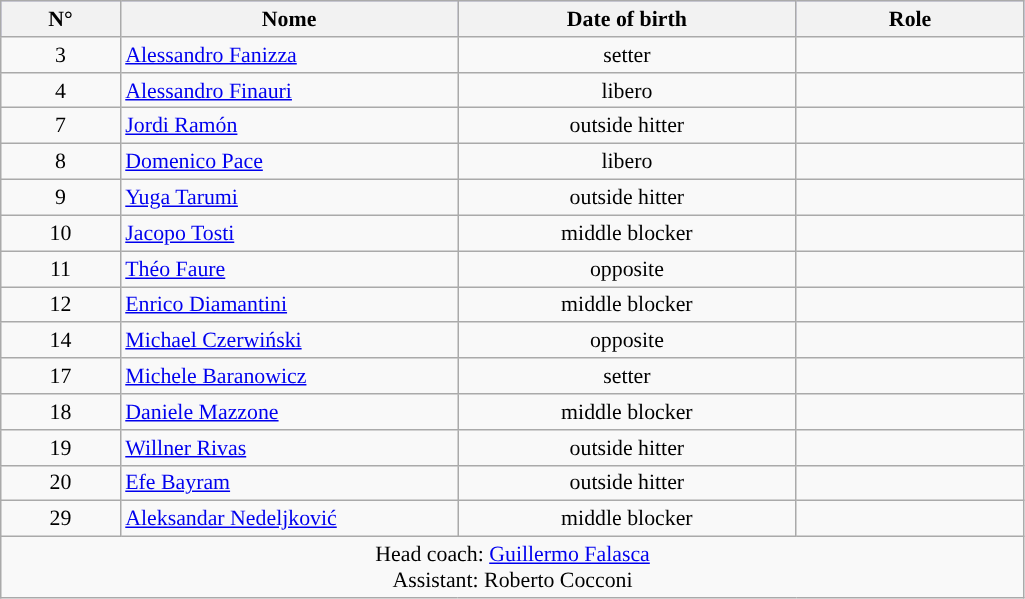<table class="wikitable" style="font-size:91%; text-align:center;">
<tr bgcolor=#AAAAFF>
<th style="width:5em;">N°</th>
<th style="width:15em;">Nome</th>
<th style="width:15em;">Date of birth</th>
<th style="width:10em;">Role</th>
</tr>
<tr>
<td>3</td>
<td align=left>  <a href='#'>Alessandro Fanizza</a></td>
<td>setter</td>
<td></td>
</tr>
<tr>
<td>4</td>
<td align=left> <a href='#'>Alessandro Finauri</a></td>
<td>libero</td>
<td></td>
</tr>
<tr>
<td>7</td>
<td align=left>  <a href='#'>Jordi Ramón</a></td>
<td>outside hitter</td>
<td></td>
</tr>
<tr>
<td>8</td>
<td align=left> <a href='#'>Domenico Pace</a></td>
<td>libero</td>
<td></td>
</tr>
<tr>
<td>9</td>
<td align=left> <a href='#'>Yuga Tarumi</a></td>
<td>outside hitter</td>
<td></td>
</tr>
<tr>
<td>10</td>
<td align=left> <a href='#'>Jacopo Tosti</a></td>
<td>middle blocker</td>
<td></td>
</tr>
<tr>
<td>11</td>
<td align=left>  <a href='#'>Théo Faure</a></td>
<td>opposite</td>
<td></td>
</tr>
<tr>
<td>12</td>
<td align=left> <a href='#'>Enrico Diamantini</a></td>
<td>middle blocker</td>
<td></td>
</tr>
<tr>
<td>14</td>
<td align=left> <a href='#'>Michael Czerwiński</a></td>
<td>opposite</td>
<td></td>
</tr>
<tr>
<td>17</td>
<td align=left> <a href='#'>Michele Baranowicz</a></td>
<td>setter</td>
<td></td>
</tr>
<tr>
<td>18</td>
<td align=left> <a href='#'>Daniele Mazzone</a></td>
<td>middle blocker</td>
<td></td>
</tr>
<tr>
<td>19</td>
<td align=left>  <a href='#'>Willner Rivas</a></td>
<td>outside hitter</td>
<td></td>
</tr>
<tr>
<td>20</td>
<td align=left> <a href='#'>Efe Bayram</a></td>
<td>outside hitter</td>
<td></td>
</tr>
<tr>
<td>29</td>
<td align=left> <a href='#'>Aleksandar Nedeljković</a></td>
<td>middle blocker</td>
<td></td>
</tr>
<tr>
<td colspan=4>Head coach:  <a href='#'>Guillermo Falasca</a><br>Assistant:  Roberto Cocconi</td>
</tr>
</table>
